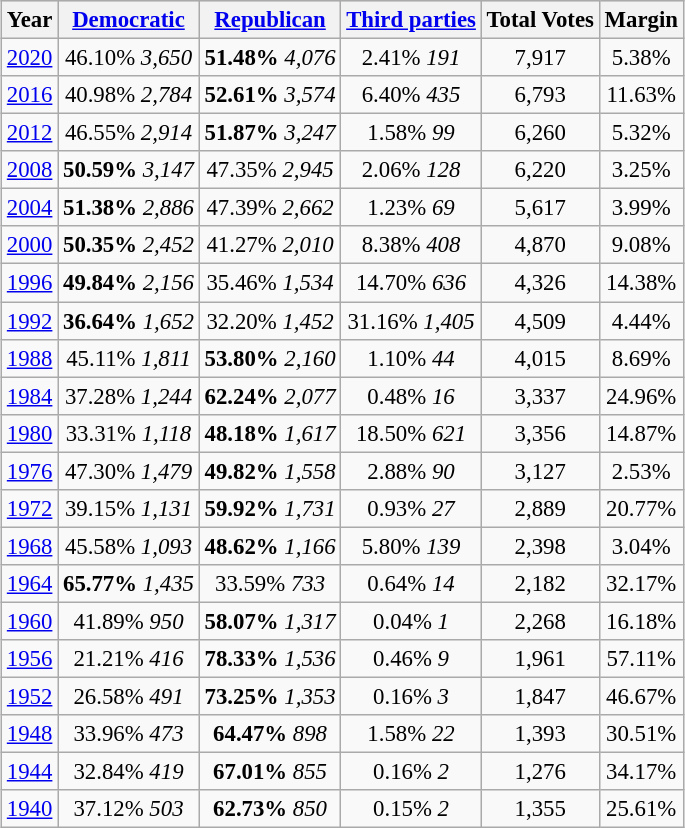<table class="wikitable mw-collapsible" style="float:center; margin:1em; font-size:95%;">
<tr style="background:lightgrey;">
<th>Year</th>
<th><a href='#'>Democratic</a></th>
<th><a href='#'>Republican</a></th>
<th><a href='#'>Third parties</a></th>
<th>Total Votes</th>
<th>Margin</th>
</tr>
<tr>
<td align="center" ><a href='#'>2020</a></td>
<td align="center" >46.10% <em>3,650</em></td>
<td align="center" ><strong>51.48%</strong> <em>4,076</em></td>
<td align="center" >2.41% <em>191</em></td>
<td align="center" >7,917</td>
<td align="center" >5.38%</td>
</tr>
<tr>
<td align="center" ><a href='#'>2016</a></td>
<td align="center" >40.98% <em>2,784</em></td>
<td align="center" ><strong>52.61%</strong> <em>3,574</em></td>
<td align="center" >6.40% <em>435</em></td>
<td align="center" >6,793</td>
<td align="center" >11.63%</td>
</tr>
<tr>
<td align="center" ><a href='#'>2012</a></td>
<td align="center" >46.55% <em>2,914</em></td>
<td align="center" ><strong>51.87%</strong> <em>3,247</em></td>
<td align="center" >1.58% <em>99</em></td>
<td align="center" >6,260</td>
<td align="center" >5.32%</td>
</tr>
<tr>
<td align="center" ><a href='#'>2008</a></td>
<td align="center" ><strong>50.59%</strong> <em>3,147</em></td>
<td align="center" >47.35% <em>2,945</em></td>
<td align="center" >2.06% <em>128</em></td>
<td align="center" >6,220</td>
<td align="center" >3.25%</td>
</tr>
<tr>
<td align="center" ><a href='#'>2004</a></td>
<td align="center" ><strong>51.38%</strong> <em>2,886</em></td>
<td align="center" >47.39% <em>2,662</em></td>
<td align="center" >1.23% <em>69</em></td>
<td align="center" >5,617</td>
<td align="center" >3.99%</td>
</tr>
<tr>
<td align="center" ><a href='#'>2000</a></td>
<td align="center" ><strong>50.35%</strong> <em>2,452</em></td>
<td align="center" >41.27% <em>2,010</em></td>
<td align="center" >8.38% <em>408</em></td>
<td align="center" >4,870</td>
<td align="center" >9.08%</td>
</tr>
<tr>
<td align="center" ><a href='#'>1996</a></td>
<td align="center" ><strong>49.84%</strong> <em>2,156</em></td>
<td align="center" >35.46% <em>1,534</em></td>
<td align="center" >14.70% <em>636</em></td>
<td align="center" >4,326</td>
<td align="center" >14.38%</td>
</tr>
<tr>
<td align="center" ><a href='#'>1992</a></td>
<td align="center" ><strong>36.64%</strong> <em>1,652</em></td>
<td align="center" >32.20% <em>1,452</em></td>
<td align="center" >31.16% <em>1,405</em></td>
<td align="center" >4,509</td>
<td align="center" >4.44%</td>
</tr>
<tr>
<td align="center" ><a href='#'>1988</a></td>
<td align="center" >45.11% <em>1,811</em></td>
<td align="center" ><strong>53.80%</strong> <em>2,160</em></td>
<td align="center" >1.10% <em>44</em></td>
<td align="center" >4,015</td>
<td align="center" >8.69%</td>
</tr>
<tr>
<td align="center" ><a href='#'>1984</a></td>
<td align="center" >37.28% <em>1,244</em></td>
<td align="center" ><strong>62.24%</strong> <em>2,077</em></td>
<td align="center" >0.48% <em>16</em></td>
<td align="center" >3,337</td>
<td align="center" >24.96%</td>
</tr>
<tr>
<td align="center" ><a href='#'>1980</a></td>
<td align="center" >33.31% <em>1,118</em></td>
<td align="center" ><strong>48.18%</strong> <em>1,617</em></td>
<td align="center" >18.50% <em>621</em></td>
<td align="center" >3,356</td>
<td align="center" >14.87%</td>
</tr>
<tr>
<td align="center" ><a href='#'>1976</a></td>
<td align="center" >47.30% <em>1,479</em></td>
<td align="center" ><strong>49.82%</strong> <em>1,558</em></td>
<td align="center" >2.88% <em>90</em></td>
<td align="center" >3,127</td>
<td align="center" >2.53%</td>
</tr>
<tr>
<td align="center" ><a href='#'>1972</a></td>
<td align="center" >39.15% <em>1,131</em></td>
<td align="center" ><strong>59.92%</strong> <em>1,731</em></td>
<td align="center" >0.93% <em>27</em></td>
<td align="center" >2,889</td>
<td align="center" >20.77%</td>
</tr>
<tr>
<td align="center" ><a href='#'>1968</a></td>
<td align="center" >45.58% <em>1,093</em></td>
<td align="center" ><strong>48.62%</strong> <em>1,166</em></td>
<td align="center" >5.80% <em>139</em></td>
<td align="center" >2,398</td>
<td align="center" >3.04%</td>
</tr>
<tr>
<td align="center" ><a href='#'>1964</a></td>
<td align="center" ><strong>65.77%</strong> <em>1,435</em></td>
<td align="center" >33.59% <em>733</em></td>
<td align="center" >0.64% <em>14</em></td>
<td align="center" >2,182</td>
<td align="center" >32.17%</td>
</tr>
<tr>
<td align="center" ><a href='#'>1960</a></td>
<td align="center" >41.89% <em>950</em></td>
<td align="center" ><strong>58.07%</strong> <em>1,317</em></td>
<td align="center" >0.04% <em>1</em></td>
<td align="center" >2,268</td>
<td align="center" >16.18%</td>
</tr>
<tr>
<td align="center" ><a href='#'>1956</a></td>
<td align="center" >21.21% <em>416</em></td>
<td align="center" ><strong>78.33%</strong> <em>1,536</em></td>
<td align="center" >0.46% <em>9</em></td>
<td align="center" >1,961</td>
<td align="center" >57.11%</td>
</tr>
<tr>
<td align="center" ><a href='#'>1952</a></td>
<td align="center" >26.58% <em>491</em></td>
<td align="center" ><strong>73.25%</strong> <em>1,353</em></td>
<td align="center" >0.16% <em>3</em></td>
<td align="center" >1,847</td>
<td align="center" >46.67%</td>
</tr>
<tr>
<td align="center" ><a href='#'>1948</a></td>
<td align="center" >33.96% <em>473</em></td>
<td align="center" ><strong>64.47%</strong> <em>898</em></td>
<td align="center" >1.58% <em>22</em></td>
<td align="center" >1,393</td>
<td align="center" >30.51%</td>
</tr>
<tr>
<td align="center" ><a href='#'>1944</a></td>
<td align="center" >32.84% <em>419</em></td>
<td align="center" ><strong>67.01%</strong> <em>855</em></td>
<td align="center" >0.16% <em>2</em></td>
<td align="center" >1,276</td>
<td align="center" >34.17%</td>
</tr>
<tr>
<td align="center" ><a href='#'>1940</a></td>
<td align="center" >37.12% <em>503</em></td>
<td align="center" ><strong>62.73%</strong> <em>850</em></td>
<td align="center" >0.15% <em>2</em></td>
<td align="center" >1,355</td>
<td align="center" >25.61%</td>
</tr>
</table>
